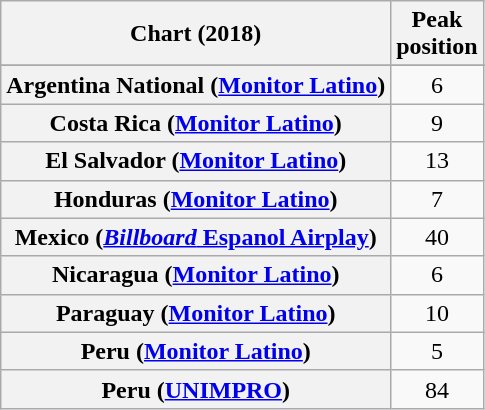<table class="wikitable sortable plainrowheaders" style="text-align:center">
<tr>
<th scope="col">Chart (2018)</th>
<th scope="col">Peak<br>position</th>
</tr>
<tr>
</tr>
<tr>
<th scope="row">Argentina National (<a href='#'>Monitor Latino</a>)</th>
<td>6</td>
</tr>
<tr>
<th scope="row">Costa Rica (<a href='#'>Monitor Latino</a>)</th>
<td>9</td>
</tr>
<tr>
<th scope="row">El Salvador (<a href='#'>Monitor Latino</a>)</th>
<td>13</td>
</tr>
<tr>
<th scope="row">Honduras (<a href='#'>Monitor Latino</a>)</th>
<td>7</td>
</tr>
<tr>
<th scope="row">Mexico (<a href='#'><em>Billboard</em> Espanol Airplay</a>)</th>
<td>40</td>
</tr>
<tr>
<th scope="row">Nicaragua (<a href='#'>Monitor Latino</a>)</th>
<td>6</td>
</tr>
<tr>
<th scope="row">Paraguay (<a href='#'>Monitor Latino</a>)</th>
<td>10</td>
</tr>
<tr>
<th scope="row">Peru (<a href='#'>Monitor Latino</a>)</th>
<td>5</td>
</tr>
<tr>
<th scope="row">Peru (<a href='#'>UNIMPRO</a>)</th>
<td>84</td>
</tr>
</table>
